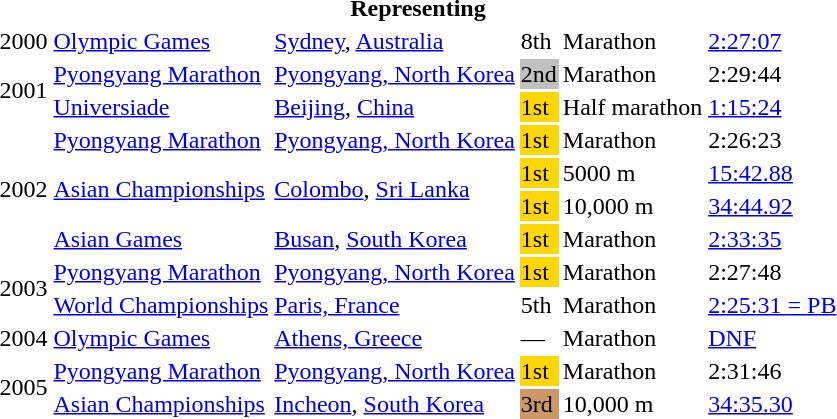<table>
<tr>
<th colspan="6">Representing </th>
</tr>
<tr>
<td>2000</td>
<td><a href='#'>Olympic Games</a></td>
<td><a href='#'>Sydney</a>, <a href='#'>Australia</a></td>
<td>8th</td>
<td>Marathon</td>
<td><a href='#'>2:27:07</a></td>
</tr>
<tr>
<td rowspan=2>2001</td>
<td><a href='#'>Pyongyang Marathon</a></td>
<td><a href='#'>Pyongyang, North Korea</a></td>
<td bgcolor="silver">2nd</td>
<td>Marathon</td>
<td>2:29:44</td>
</tr>
<tr>
<td><a href='#'>Universiade</a></td>
<td><a href='#'>Beijing</a>, <a href='#'>China</a></td>
<td bgcolor="gold">1st</td>
<td>Half marathon</td>
<td><a href='#'>1:15:24</a></td>
</tr>
<tr>
<td rowspan=4>2002</td>
<td><a href='#'>Pyongyang Marathon</a></td>
<td><a href='#'>Pyongyang, North Korea</a></td>
<td bgcolor="gold">1st</td>
<td>Marathon</td>
<td>2:26:23</td>
</tr>
<tr>
<td rowspan=2><a href='#'>Asian Championships</a></td>
<td rowspan=2><a href='#'>Colombo</a>, <a href='#'>Sri Lanka</a></td>
<td bgcolor="gold">1st</td>
<td>5000 m</td>
<td><a href='#'>15:42.88</a></td>
</tr>
<tr>
<td bgcolor="gold">1st</td>
<td>10,000 m</td>
<td><a href='#'>34:44.92</a></td>
</tr>
<tr>
<td><a href='#'>Asian Games</a></td>
<td><a href='#'>Busan</a>, <a href='#'>South Korea</a></td>
<td bgcolor="gold">1st</td>
<td>Marathon</td>
<td><a href='#'>2:33:35</a></td>
</tr>
<tr>
<td rowspan=2>2003</td>
<td><a href='#'>Pyongyang Marathon</a></td>
<td><a href='#'>Pyongyang, North Korea</a></td>
<td bgcolor="gold">1st</td>
<td>Marathon</td>
<td>2:27:48</td>
</tr>
<tr>
<td><a href='#'>World Championships</a></td>
<td><a href='#'>Paris, France</a></td>
<td>5th</td>
<td>Marathon</td>
<td><a href='#'>2:25:31 = PB</a></td>
</tr>
<tr>
<td>2004</td>
<td><a href='#'>Olympic Games</a></td>
<td><a href='#'>Athens, Greece</a></td>
<td>—</td>
<td>Marathon</td>
<td><a href='#'>DNF</a></td>
</tr>
<tr>
<td rowspan=2>2005</td>
<td><a href='#'>Pyongyang Marathon</a></td>
<td><a href='#'>Pyongyang, North Korea</a></td>
<td bgcolor="gold">1st</td>
<td>Marathon</td>
<td>2:31:46</td>
</tr>
<tr>
<td><a href='#'>Asian Championships</a></td>
<td><a href='#'>Incheon</a>, <a href='#'>South Korea</a></td>
<td bgcolor="cc9966">3rd</td>
<td>10,000 m</td>
<td><a href='#'>34:35.30</a></td>
</tr>
</table>
